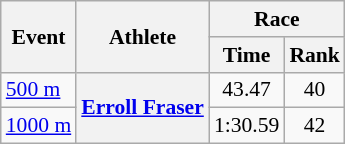<table class="wikitable" border="1" style="font-size:90%">
<tr>
<th rowspan=2>Event</th>
<th rowspan=2>Athlete</th>
<th colspan=2>Race</th>
</tr>
<tr>
<th>Time</th>
<th>Rank</th>
</tr>
<tr>
<td><a href='#'>500 m</a></td>
<th rowspan=2><a href='#'>Erroll Fraser</a></th>
<td align=center>43.47</td>
<td align=center>40</td>
</tr>
<tr>
<td><a href='#'>1000 m</a></td>
<td align=center>1:30.59</td>
<td align=center>42</td>
</tr>
</table>
